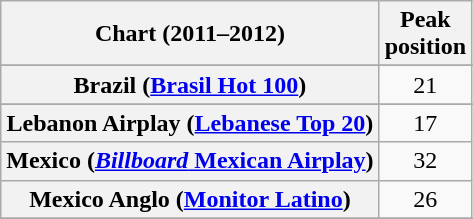<table class="wikitable sortable plainrowheaders" style="text-align:center">
<tr>
<th>Chart (2011–2012)</th>
<th>Peak<br>position</th>
</tr>
<tr>
</tr>
<tr>
</tr>
<tr>
</tr>
<tr>
<th scope="row">Brazil (<a href='#'>Brasil Hot 100</a>)</th>
<td>21</td>
</tr>
<tr>
</tr>
<tr>
</tr>
<tr>
</tr>
<tr>
</tr>
<tr>
</tr>
<tr>
</tr>
<tr>
</tr>
<tr>
<th scope="row">Lebanon Airplay (<a href='#'>Lebanese Top 20</a>)</th>
<td>17</td>
</tr>
<tr>
<th scope="row">Mexico (<a href='#'><em>Billboard</em> Mexican Airplay</a>)</th>
<td>32</td>
</tr>
<tr>
<th scope="row">Mexico Anglo (<a href='#'>Monitor Latino</a>)</th>
<td>26</td>
</tr>
<tr>
</tr>
<tr>
</tr>
<tr>
</tr>
<tr>
</tr>
<tr>
</tr>
<tr>
</tr>
<tr>
</tr>
<tr>
</tr>
<tr>
</tr>
<tr>
</tr>
<tr>
</tr>
<tr>
</tr>
<tr>
</tr>
<tr>
</tr>
</table>
